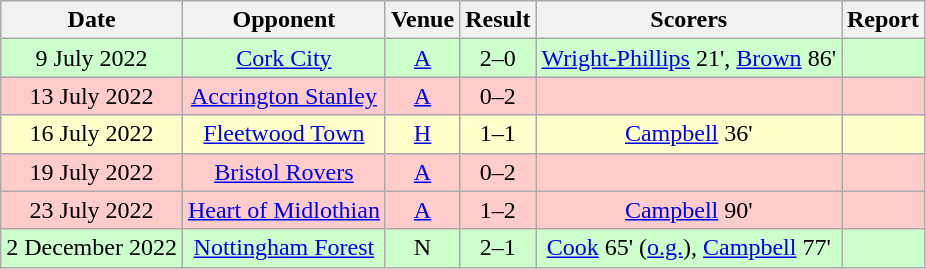<table class="wikitable" style="font-size:100%; text-align:center">
<tr>
<th>Date</th>
<th>Opponent</th>
<th>Venue</th>
<th>Result</th>
<th>Scorers</th>
<th>Report</th>
</tr>
<tr bgcolor=CCFFCC>
<td>9 July 2022</td>
<td><a href='#'>Cork City</a></td>
<td><a href='#'>A</a></td>
<td>2–0</td>
<td><a href='#'>Wright-Phillips</a> 21', <a href='#'>Brown</a> 86'</td>
<td></td>
</tr>
<tr bgcolor=FFCCCC>
<td>13 July 2022</td>
<td><a href='#'>Accrington Stanley</a></td>
<td><a href='#'>A</a></td>
<td>0–2</td>
<td></td>
<td></td>
</tr>
<tr bgcolor=FFFFCC>
<td>16 July 2022</td>
<td><a href='#'>Fleetwood Town</a></td>
<td><a href='#'>H</a></td>
<td>1–1</td>
<td><a href='#'>Campbell</a> 36'</td>
<td></td>
</tr>
<tr bgcolor=FFCCCC>
<td>19 July 2022</td>
<td><a href='#'>Bristol Rovers</a></td>
<td><a href='#'>A</a></td>
<td>0–2</td>
<td></td>
<td></td>
</tr>
<tr bgcolor=FFCCCC>
<td>23 July 2022</td>
<td><a href='#'>Heart of Midlothian</a></td>
<td><a href='#'>A</a></td>
<td>1–2</td>
<td><a href='#'>Campbell</a> 90'</td>
<td></td>
</tr>
<tr bgcolor=CCFFCC>
<td>2 December 2022</td>
<td><a href='#'>Nottingham Forest</a></td>
<td>N</td>
<td>2–1</td>
<td><a href='#'>Cook</a> 65' (<a href='#'>o.g.</a>), <a href='#'>Campbell</a> 77'</td>
<td></td>
</tr>
</table>
